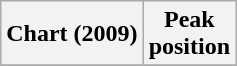<table class="wikitable plainrowheaders">
<tr>
<th scope="col">Chart (2009)</th>
<th scope="col">Peak<br>position</th>
</tr>
<tr>
</tr>
</table>
